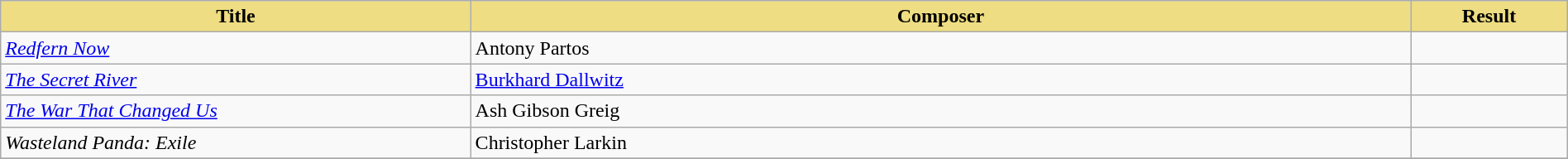<table class="wikitable" width=100%>
<tr>
<th style="width:30%;background:#EEDD82;">Title</th>
<th style="width:60%;background:#EEDD82;">Composer</th>
<th style="width:10%;background:#EEDD82;">Result<br></th>
</tr>
<tr>
<td><em><a href='#'>Redfern Now</a></em></td>
<td>Antony Partos</td>
<td></td>
</tr>
<tr>
<td><em><a href='#'>The Secret River</a></em></td>
<td><a href='#'>Burkhard Dallwitz</a></td>
<td></td>
</tr>
<tr>
<td><em><a href='#'>The War That Changed Us</a></em></td>
<td>Ash Gibson Greig</td>
<td></td>
</tr>
<tr>
<td><em>Wasteland Panda: Exile</em></td>
<td>Christopher Larkin</td>
<td></td>
</tr>
<tr>
</tr>
</table>
